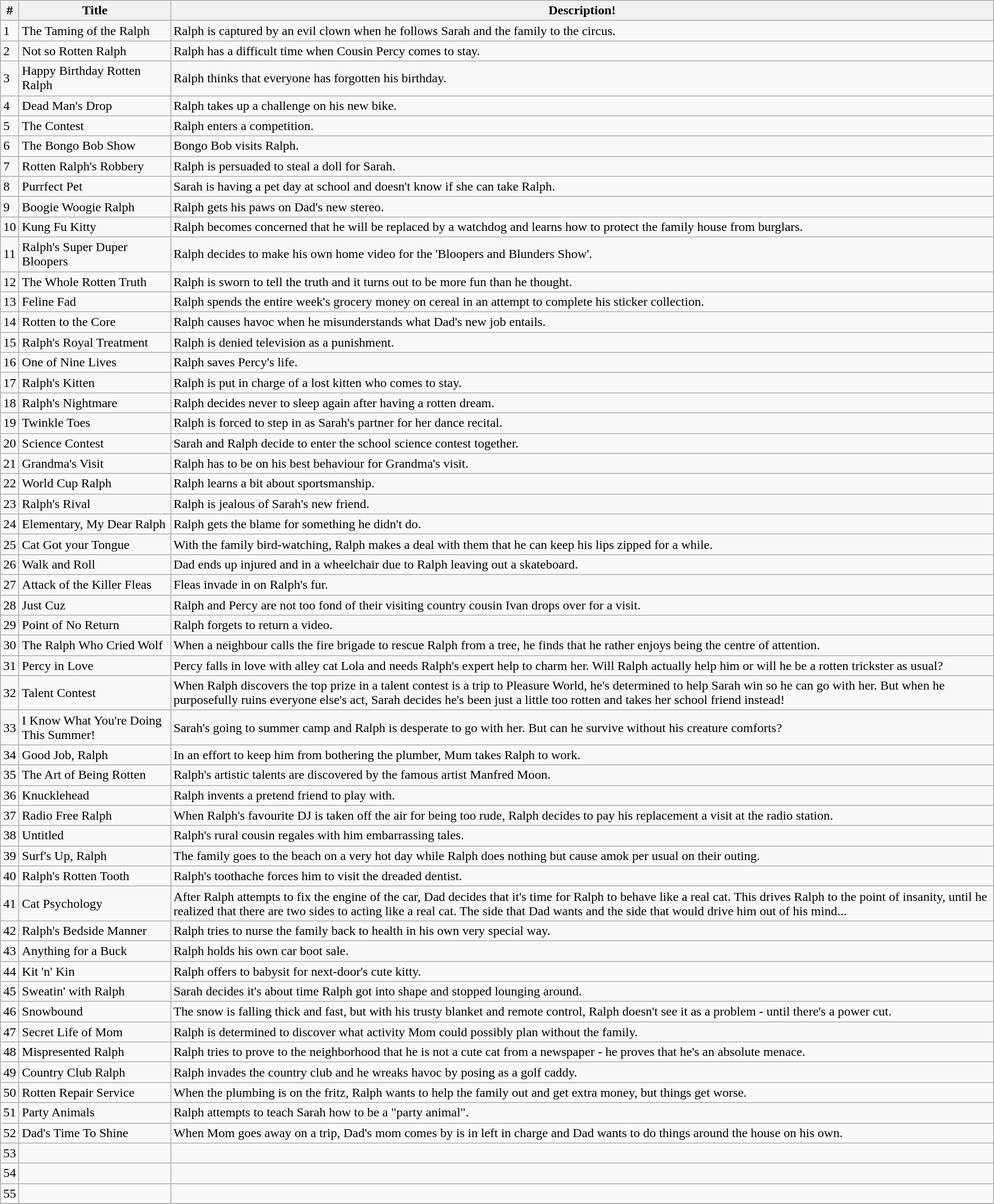<table class="wikitable">
<tr>
<th>#</th>
<th>Title</th>
<th>Description!</th>
</tr>
<tr>
<td>1</td>
<td>The Taming of the Ralph</td>
<td>Ralph is captured by an evil clown when he follows Sarah and the family to the circus.</td>
</tr>
<tr>
<td>2</td>
<td>Not so Rotten Ralph</td>
<td>Ralph has a difficult time when Cousin Percy comes to stay.</td>
</tr>
<tr>
<td>3</td>
<td>Happy Birthday Rotten Ralph</td>
<td>Ralph thinks that everyone has forgotten his birthday.</td>
</tr>
<tr>
<td>4</td>
<td>Dead Man's Drop</td>
<td>Ralph takes up a challenge on his new bike.</td>
</tr>
<tr>
<td>5</td>
<td>The Contest</td>
<td>Ralph enters a competition.</td>
</tr>
<tr>
<td>6</td>
<td>The Bongo Bob Show</td>
<td>Bongo Bob visits Ralph.</td>
</tr>
<tr>
<td>7</td>
<td>Rotten Ralph's Robbery</td>
<td>Ralph is persuaded to steal a doll for Sarah.</td>
</tr>
<tr>
<td>8</td>
<td>Purrfect Pet</td>
<td>Sarah is having a pet day at school and doesn't know if she can take Ralph.</td>
</tr>
<tr>
<td>9</td>
<td>Boogie Woogie Ralph</td>
<td>Ralph gets his paws on Dad's new stereo.</td>
</tr>
<tr>
<td>10</td>
<td>Kung Fu Kitty</td>
<td>Ralph becomes concerned that he will be replaced by a watchdog and learns how to protect the family house from burglars.</td>
</tr>
<tr>
<td>11</td>
<td>Ralph's Super Duper Bloopers</td>
<td>Ralph decides to make his own home video for the 'Bloopers and Blunders Show'.</td>
</tr>
<tr>
<td>12</td>
<td>The Whole Rotten Truth</td>
<td>Ralph is sworn to tell the truth and it turns out to be more fun than he thought.</td>
</tr>
<tr>
<td>13</td>
<td>Feline Fad</td>
<td>Ralph spends the entire week's grocery money on cereal in an attempt to complete his sticker collection.</td>
</tr>
<tr>
<td>14</td>
<td>Rotten to the Core</td>
<td>Ralph causes havoc when he misunderstands what Dad's new job entails.</td>
</tr>
<tr>
<td>15</td>
<td>Ralph's Royal Treatment</td>
<td>Ralph is denied television as a punishment.</td>
</tr>
<tr>
<td>16</td>
<td>One of Nine Lives</td>
<td>Ralph saves Percy's life.</td>
</tr>
<tr>
<td>17</td>
<td>Ralph's Kitten</td>
<td>Ralph is put in charge of a lost kitten who comes to stay.</td>
</tr>
<tr>
<td>18</td>
<td>Ralph's Nightmare</td>
<td>Ralph decides never to sleep again after having a rotten dream.</td>
</tr>
<tr>
<td>19</td>
<td>Twinkle Toes</td>
<td>Ralph is forced to step in as Sarah's partner for her dance recital.</td>
</tr>
<tr>
<td>20</td>
<td>Science Contest</td>
<td>Sarah and Ralph decide to enter the school science contest together.</td>
</tr>
<tr>
<td>21</td>
<td>Grandma's Visit</td>
<td>Ralph has to be on his best behaviour for Grandma's visit.</td>
</tr>
<tr>
<td>22</td>
<td>World Cup Ralph</td>
<td>Ralph learns a bit about sportsmanship.</td>
</tr>
<tr>
<td>23</td>
<td>Ralph's Rival</td>
<td>Ralph is jealous of Sarah's new friend.</td>
</tr>
<tr>
<td>24</td>
<td>Elementary, My Dear Ralph</td>
<td>Ralph gets the blame for something he didn't do.</td>
</tr>
<tr>
<td>25</td>
<td>Cat Got your Tongue</td>
<td>With the family bird-watching, Ralph makes a deal with them that he can keep his lips zipped for a while.</td>
</tr>
<tr>
<td>26</td>
<td>Walk and Roll</td>
<td>Dad ends up injured and in a wheelchair due to Ralph leaving out a skateboard.</td>
</tr>
<tr>
<td>27</td>
<td>Attack of the Killer Fleas</td>
<td>Fleas invade in on Ralph's fur.</td>
</tr>
<tr>
<td>28</td>
<td>Just Cuz</td>
<td>Ralph and Percy are not too fond of their visiting country cousin Ivan drops over for a visit.</td>
</tr>
<tr>
<td>29</td>
<td>Point of No Return</td>
<td>Ralph forgets to return a video.</td>
</tr>
<tr>
<td>30</td>
<td>The Ralph Who Cried Wolf</td>
<td>When a neighbour calls the fire brigade to rescue Ralph from a tree, he finds that he rather enjoys being the centre of attention.</td>
</tr>
<tr>
<td>31</td>
<td>Percy in Love</td>
<td>Percy falls in love with alley cat Lola and needs Ralph's expert help to charm her. Will Ralph actually help him or will he be a rotten trickster as usual?</td>
</tr>
<tr>
<td>32</td>
<td>Talent Contest</td>
<td>When Ralph discovers the top prize in a talent contest is a trip to Pleasure World, he's determined to help Sarah win so he can go with her. But when he purposefully ruins everyone else's act, Sarah decides he's been just a little too rotten and takes her school friend instead!</td>
</tr>
<tr>
<td>33</td>
<td>I Know What You're Doing This Summer!</td>
<td>Sarah's going to summer camp and Ralph is desperate to go with her. But can he survive without his creature comforts?</td>
</tr>
<tr>
<td>34</td>
<td>Good Job, Ralph</td>
<td>In an effort to keep him from bothering the plumber, Mum takes Ralph to work.</td>
</tr>
<tr>
<td>35</td>
<td>The Art of Being Rotten</td>
<td>Ralph's artistic talents are discovered by the famous artist Manfred Moon.</td>
</tr>
<tr>
<td>36</td>
<td>Knucklehead</td>
<td>Ralph invents a pretend friend to play with.</td>
</tr>
<tr>
<td>37</td>
<td>Radio Free Ralph</td>
<td>When Ralph's favourite DJ is taken off the air for being too rude, Ralph decides to pay his replacement a visit at the radio station.</td>
</tr>
<tr>
<td>38</td>
<td>Untitled</td>
<td>Ralph's rural cousin regales with him embarrassing tales.</td>
</tr>
<tr>
<td>39</td>
<td>Surf's Up, Ralph</td>
<td>The family goes to the beach on a very hot day while Ralph does nothing but cause amok per usual on their outing.</td>
</tr>
<tr>
<td>40</td>
<td>Ralph's Rotten Tooth</td>
<td>Ralph's toothache forces him to visit the dreaded dentist.</td>
</tr>
<tr>
<td>41</td>
<td>Cat Psychology</td>
<td>After Ralph attempts to fix the engine of the car, Dad decides that it's time for Ralph to behave like a real cat. This drives Ralph to the point of insanity, until he realized that there are two sides to acting like a real cat. The side that Dad wants and the side that would drive him out of his mind...</td>
</tr>
<tr>
<td>42</td>
<td>Ralph's Bedside Manner</td>
<td>Ralph tries to nurse the family back to health in his own very special way.</td>
</tr>
<tr>
<td>43</td>
<td>Anything for a Buck</td>
<td>Ralph holds his own car boot sale.</td>
</tr>
<tr>
<td>44</td>
<td>Kit 'n' Kin</td>
<td>Ralph offers to babysit for next-door's cute kitty.</td>
</tr>
<tr>
<td>45</td>
<td>Sweatin' with Ralph</td>
<td>Sarah decides it's about time Ralph got into shape and stopped lounging around.</td>
</tr>
<tr>
<td>46</td>
<td>Snowbound</td>
<td>The snow is falling thick and fast, but with his trusty blanket and remote control, Ralph doesn't see it as a problem - until there's a power cut.</td>
</tr>
<tr>
<td>47</td>
<td>Secret Life of Mom</td>
<td>Ralph is determined to discover what activity Mom could possibly plan without the family.</td>
</tr>
<tr>
<td>48</td>
<td>Mispresented Ralph</td>
<td>Ralph tries to prove to the neighborhood that he is not a cute cat from a newspaper - he proves that he's an absolute menace.</td>
</tr>
<tr>
<td>49</td>
<td>Country Club Ralph</td>
<td>Ralph invades the country club and he wreaks havoc by posing as a golf caddy.</td>
</tr>
<tr>
<td>50</td>
<td>Rotten Repair Service</td>
<td>When the plumbing is on the fritz, Ralph wants to help the family out and get extra money, but things get worse.</td>
</tr>
<tr>
<td>51</td>
<td>Party Animals</td>
<td>Ralph attempts to teach Sarah how to be a "party animal".</td>
</tr>
<tr>
<td>52</td>
<td>Dad's Time To Shine</td>
<td>When Mom goes away on a trip, Dad's mom comes by is in left in charge and Dad wants to do things around the house on his own.</td>
</tr>
<tr>
<td>53</td>
<td></td>
<td></td>
</tr>
<tr>
<td>54</td>
<td></td>
<td></td>
</tr>
<tr>
<td>55</td>
<td></td>
<td></td>
</tr>
<tr>
</tr>
</table>
